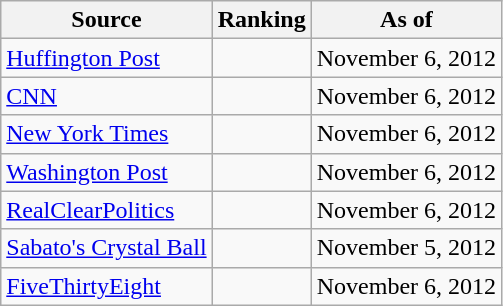<table class="wikitable" style="text-align:center">
<tr>
<th>Source</th>
<th>Ranking</th>
<th>As of</th>
</tr>
<tr>
<td align="left"><a href='#'>Huffington Post</a></td>
<td></td>
<td>November 6, 2012</td>
</tr>
<tr>
<td align="left"><a href='#'>CNN</a></td>
<td></td>
<td>November 6, 2012</td>
</tr>
<tr>
<td align=left><a href='#'>New York Times</a></td>
<td></td>
<td>November 6, 2012</td>
</tr>
<tr>
<td align="left"><a href='#'>Washington Post</a></td>
<td></td>
<td>November 6, 2012</td>
</tr>
<tr>
<td align="left"><a href='#'>RealClearPolitics</a></td>
<td></td>
<td>November 6, 2012</td>
</tr>
<tr>
<td align="left"><a href='#'>Sabato's Crystal Ball</a></td>
<td></td>
<td>November 5, 2012</td>
</tr>
<tr>
<td align="left"><a href='#'>FiveThirtyEight</a></td>
<td></td>
<td>November 6, 2012</td>
</tr>
</table>
